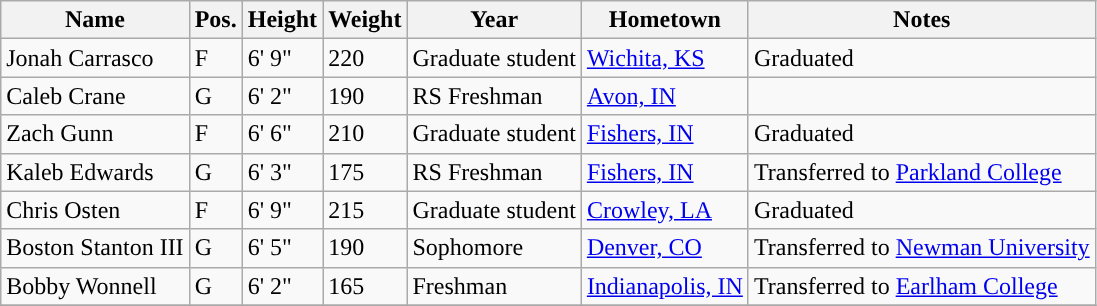<table class="wikitable sortable" border="1">
<tr align=center>
<th>Name</th>
<th>Pos.</th>
<th>Height</th>
<th>Weight</th>
<th>Year</th>
<th>Hometown</th>
<th>Notes</th>
</tr>
<tr>
<td>Jonah Carrasco</td>
<td>F</td>
<td>6' 9"</td>
<td>220</td>
<td>Graduate student</td>
<td><a href='#'>Wichita, KS</a></td>
<td>Graduated</td>
</tr>
<tr>
<td>Caleb Crane</td>
<td>G</td>
<td>6' 2"</td>
<td>190</td>
<td>RS Freshman</td>
<td><a href='#'>Avon, IN</a></td>
<td></td>
</tr>
<tr>
<td>Zach Gunn</td>
<td>F</td>
<td>6' 6"</td>
<td>210</td>
<td>Graduate student</td>
<td><a href='#'>Fishers, IN</a></td>
<td>Graduated</td>
</tr>
<tr>
<td>Kaleb Edwards</td>
<td>G</td>
<td>6' 3"</td>
<td>175</td>
<td>RS Freshman</td>
<td><a href='#'>Fishers, IN</a></td>
<td>Transferred to <a href='#'>Parkland College</a></td>
</tr>
<tr>
<td>Chris Osten</td>
<td>F</td>
<td>6' 9"</td>
<td>215</td>
<td>Graduate student</td>
<td><a href='#'>Crowley, LA</a></td>
<td>Graduated</td>
</tr>
<tr>
<td>Boston Stanton III</td>
<td>G</td>
<td>6' 5"</td>
<td>190</td>
<td>Sophomore</td>
<td><a href='#'>Denver, CO</a></td>
<td>Transferred to <a href='#'>Newman University</a></td>
</tr>
<tr>
<td>Bobby Wonnell</td>
<td>G</td>
<td>6' 2"</td>
<td>165</td>
<td>Freshman</td>
<td><a href='#'>Indianapolis, IN</a></td>
<td>Transferred to <a href='#'>Earlham College</a></td>
</tr>
<tr>
</tr>
</table>
